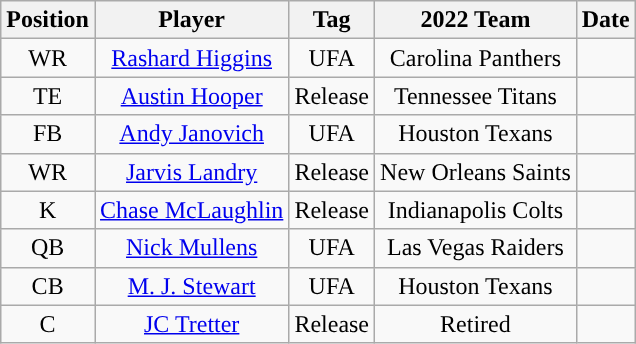<table class="wikitable sortable" style="text-align:center">
<tr>
<th>Position</th>
<th>Player</th>
<th>Tag</th>
<th>2022 Team</th>
<th>Date</th>
</tr>
<tr>
<td>WR</td>
<td><a href='#'>Rashard Higgins</a></td>
<td>UFA</td>
<td>Carolina Panthers</td>
<td></td>
</tr>
<tr>
<td>TE</td>
<td><a href='#'>Austin Hooper</a></td>
<td>Release</td>
<td>Tennessee Titans</td>
<td></td>
</tr>
<tr>
<td>FB</td>
<td><a href='#'>Andy Janovich</a></td>
<td>UFA</td>
<td>Houston Texans</td>
<td></td>
</tr>
<tr>
<td>WR</td>
<td><a href='#'>Jarvis Landry</a></td>
<td>Release</td>
<td>New Orleans Saints</td>
<td></td>
</tr>
<tr>
<td>K</td>
<td><a href='#'>Chase McLaughlin</a></td>
<td>Release</td>
<td>Indianapolis Colts</td>
<td></td>
</tr>
<tr>
<td>QB</td>
<td><a href='#'>Nick Mullens</a></td>
<td>UFA</td>
<td>Las Vegas Raiders</td>
<td></td>
</tr>
<tr>
<td>CB</td>
<td><a href='#'>M. J. Stewart</a></td>
<td>UFA</td>
<td>Houston Texans</td>
<td></td>
</tr>
<tr>
<td>C</td>
<td><a href='#'>JC Tretter</a></td>
<td>Release</td>
<td>Retired</td>
<td></td>
</tr>
</table>
